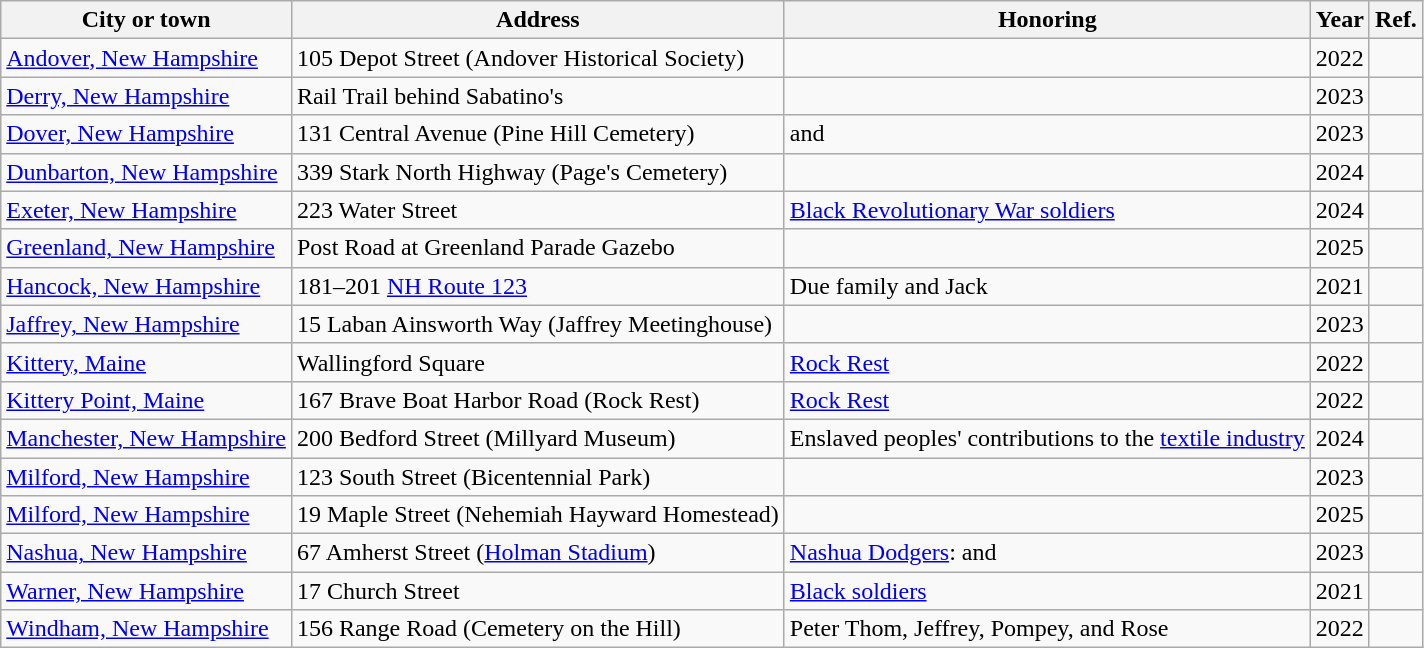<table class="wikitable sortable">
<tr>
<th>City or town</th>
<th class=unsortable>Address</th>
<th>Honoring</th>
<th>Year</th>
<th class=unsortable>Ref.</th>
</tr>
<tr>
<td><a href='#'>Andover, New Hampshire</a></td>
<td>105 Depot Street (Andover Historical Society)</td>
<td></td>
<td>2022</td>
<td></td>
</tr>
<tr>
<td><a href='#'>Derry, New Hampshire</a></td>
<td>Rail Trail behind Sabatino's</td>
<td></td>
<td>2023</td>
<td></td>
</tr>
<tr>
<td><a href='#'>Dover, New Hampshire</a></td>
<td>131 Central Avenue (Pine Hill Cemetery)</td>
<td> and </td>
<td>2023</td>
<td></td>
</tr>
<tr>
<td><a href='#'>Dunbarton, New Hampshire</a></td>
<td>339 Stark North Highway (Page's Cemetery)</td>
<td></td>
<td>2024</td>
<td></td>
</tr>
<tr>
<td><a href='#'>Exeter, New Hampshire</a></td>
<td>223 Water Street</td>
<td><a href='#'>Black Revolutionary War soldiers</a></td>
<td>2024</td>
<td></td>
</tr>
<tr>
<td><a href='#'>Greenland, New Hampshire</a></td>
<td>Post Road at Greenland Parade Gazebo</td>
<td></td>
<td>2025</td>
<td></td>
</tr>
<tr>
<td><a href='#'>Hancock, New Hampshire</a></td>
<td>181–201 <a href='#'>NH Route 123</a></td>
<td>Due family and Jack</td>
<td>2021</td>
<td></td>
</tr>
<tr>
<td><a href='#'>Jaffrey, New Hampshire</a></td>
<td>15 Laban Ainsworth Way (Jaffrey Meetinghouse)</td>
<td></td>
<td>2023</td>
<td></td>
</tr>
<tr>
<td><a href='#'>Kittery, Maine</a></td>
<td>Wallingford Square</td>
<td><a href='#'>Rock Rest</a></td>
<td>2022</td>
<td></td>
</tr>
<tr>
<td><a href='#'>Kittery Point, Maine</a></td>
<td>167 Brave Boat Harbor Road (Rock Rest)</td>
<td><a href='#'>Rock Rest</a></td>
<td>2022</td>
<td></td>
</tr>
<tr>
<td><a href='#'>Manchester, New Hampshire</a></td>
<td>200 Bedford Street (Millyard Museum)</td>
<td>Enslaved peoples' contributions to the <a href='#'>textile industry</a></td>
<td>2024</td>
<td></td>
</tr>
<tr>
<td><a href='#'>Milford, New Hampshire</a></td>
<td>123 South Street (Bicentennial Park)</td>
<td></td>
<td>2023</td>
<td></td>
</tr>
<tr>
<td><a href='#'>Milford, New Hampshire</a></td>
<td>19 Maple Street (Nehemiah Hayward Homestead)</td>
<td></td>
<td>2025</td>
<td></td>
</tr>
<tr>
<td><a href='#'>Nashua, New Hampshire</a></td>
<td>67 Amherst Street (<a href='#'>Holman Stadium</a>)</td>
<td><a href='#'>Nashua Dodgers</a>:  and </td>
<td>2023</td>
<td></td>
</tr>
<tr>
<td><a href='#'>Warner, New Hampshire</a></td>
<td>17 Church Street</td>
<td><a href='#'>Black soldiers</a></td>
<td>2021</td>
<td></td>
</tr>
<tr>
<td><a href='#'>Windham, New Hampshire</a></td>
<td>156 Range Road (Cemetery on the Hill)</td>
<td>Peter Thom, Jeffrey, Pompey, and Rose</td>
<td>2022</td>
<td></td>
</tr>
</table>
